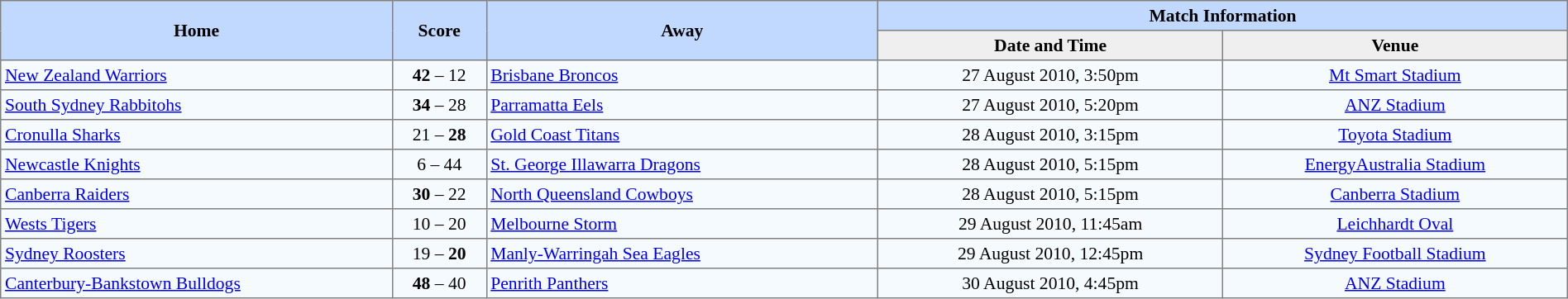<table border="1" cellpadding="3" cellspacing="0" style="border-collapse:collapse; font-size:90%; text-align:center; width:100%;">
<tr style="background:#c1d8ff;">
<th rowspan="2" style="width:25%;">Home</th>
<th rowspan="2" style="width:6%;">Score</th>
<th rowspan="2" style="width:25%;">Away</th>
<th colspan=6>Match Information</th>
</tr>
<tr style="background:#efefef;">
<th width=22%>Date and Time</th>
<th width=22%>Venue</th>
</tr>
<tr style="text-align:center; background:#f5faff;">
<td align=left> <a href='#'>New Zealand Warriors</a></td>
<td><strong>42</strong> – 12</td>
<td align=left> <a href='#'>Brisbane Broncos</a></td>
<td>27 August 2010, 3:50pm</td>
<td><a href='#'>Mt Smart Stadium</a></td>
</tr>
<tr style="text-align:center; background:#f5faff;">
<td align=left> <a href='#'>South Sydney Rabbitohs</a></td>
<td><strong>34</strong> – 28</td>
<td align=left> <a href='#'>Parramatta Eels</a></td>
<td>27 August 2010, 5:20pm</td>
<td><a href='#'>ANZ Stadium</a></td>
</tr>
<tr style="text-align:center; background:#f5faff;">
<td align=left> <a href='#'>Cronulla Sharks</a></td>
<td>21 – <strong>28</strong></td>
<td align=left> <a href='#'>Gold Coast Titans</a></td>
<td>28 August  2010, 3:15pm</td>
<td><a href='#'>Toyota Stadium</a></td>
</tr>
<tr style="text-align:center; background:#f5faff;">
<td align=left> <a href='#'>Newcastle Knights</a></td>
<td>6 – 44</td>
<td align=left> <a href='#'>St. George Illawarra Dragons</a></td>
<td>28 August  2010, 5:15pm</td>
<td><a href='#'>EnergyAustralia Stadium</a></td>
</tr>
<tr style="text-align:center; background:#f5faff;">
<td align=left> <a href='#'>Canberra Raiders</a></td>
<td><strong>30</strong> – 22</td>
<td align=left> <a href='#'>North Queensland Cowboys</a></td>
<td>28 August  2010, 5:15pm</td>
<td><a href='#'>Canberra Stadium</a></td>
</tr>
<tr style="text-align:center; background:#f5faff;">
<td align=left> <a href='#'>Wests Tigers</a></td>
<td>10 – 20</td>
<td align=left> <a href='#'>Melbourne Storm</a></td>
<td>29 August  2010, 11:45am</td>
<td><a href='#'>Leichhardt Oval</a></td>
</tr>
<tr style="text-align:center; background:#f5faff;">
<td align=left> <a href='#'>Sydney Roosters</a></td>
<td>19 – <strong>20</strong></td>
<td align=left> <a href='#'>Manly-Warringah Sea Eagles</a></td>
<td>29 August 2010, 12:45pm</td>
<td><a href='#'>Sydney Football Stadium</a></td>
</tr>
<tr style="text-align:center; background:#f5faff;">
<td align=left> <a href='#'>Canterbury-Bankstown Bulldogs</a></td>
<td><strong>48</strong> – 40</td>
<td align=left> <a href='#'>Penrith Panthers</a></td>
<td>30 August 2010, 4:45pm</td>
<td><a href='#'>ANZ Stadium</a></td>
</tr>
</table>
